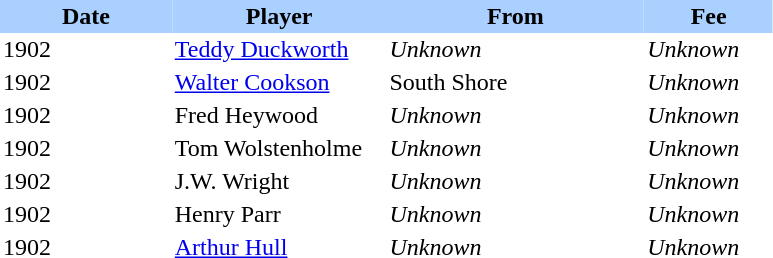<table border="0" cellspacing="0" cellpadding="2">
<tr bgcolor=AAD0FF>
<th width=20%>Date</th>
<th width=25%>Player</th>
<th width=30%>From</th>
<th width=15%>Fee</th>
</tr>
<tr>
<td>1902</td>
<td><a href='#'>Teddy Duckworth</a></td>
<td><em>Unknown</em></td>
<td><em>Unknown</em></td>
</tr>
<tr>
<td>1902</td>
<td><a href='#'>Walter Cookson</a></td>
<td>South Shore</td>
<td><em>Unknown</em></td>
</tr>
<tr>
<td>1902</td>
<td>Fred Heywood</td>
<td><em>Unknown</em></td>
<td><em>Unknown</em></td>
</tr>
<tr>
<td>1902</td>
<td>Tom Wolstenholme</td>
<td><em>Unknown</em></td>
<td><em>Unknown</em></td>
</tr>
<tr>
<td>1902</td>
<td>J.W. Wright</td>
<td><em>Unknown</em></td>
<td><em>Unknown</em></td>
</tr>
<tr>
<td>1902</td>
<td>Henry Parr</td>
<td><em>Unknown</em></td>
<td><em>Unknown</em></td>
</tr>
<tr>
<td>1902</td>
<td><a href='#'>Arthur Hull</a></td>
<td><em>Unknown</em></td>
<td><em>Unknown</em></td>
</tr>
</table>
